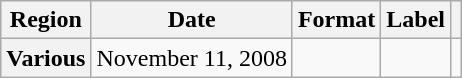<table class="wikitable plainrowheaders">
<tr>
<th scope="col">Region</th>
<th scope="col">Date</th>
<th scope="col">Format</th>
<th scope="col">Label</th>
<th scope="col"></th>
</tr>
<tr>
<th scope="row">Various</th>
<td>November 11, 2008</td>
<td></td>
<td></td>
<td align="center"></td>
</tr>
</table>
